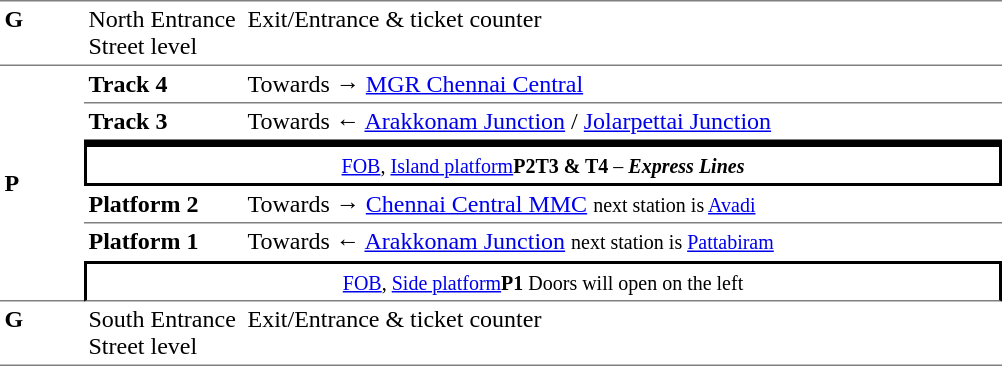<table cellpadding="3" cellspacing="0" border="0">
<tr>
<td valign="top" width="50" style="border-top:solid 1px gray;border-bottom:solid 1px gray;"><strong>G</strong></td>
<td valign="top" width="100" style="border-top:solid 1px gray;border-bottom:solid 1px gray;">North Entrance Street level</td>
<td valign="top" width="390" style="border-top:solid 1px gray;border-bottom:solid 1px gray;">Exit/Entrance & ticket counter</td>
</tr>
<tr>
<td rowspan="6" style="border-bottom:solid 1px gray;" width="50" valign="center"><strong>P</strong></td>
<td width="100" style="border-bottom:solid 1px gray;"><span><strong>Track 4</strong></span></td>
<td width="500" style="border-bottom:solid 1px gray;">Towards → <a href='#'>MGR Chennai Central</a></td>
</tr>
<tr>
<td width="100" style="border-bottom:solid 3px black;"><span><strong>Track 3</strong></span></td>
<td width="500" style="border-bottom:solid 3px black;">Towards ← <a href='#'>Arakkonam Junction</a> / <a href='#'>Jolarpettai Junction</a></td>
</tr>
<tr>
<td colspan="2" style="border-top:solid 2px black;border-right:solid 2px black;border-left:solid 2px black;border-bottom:solid 2px black;text-align:center;"><a href='#'><small>FOB</small></a><small>, <a href='#'>Island platform</a><strong>P2</strong><strong>T3 & T4</strong> – <strong><em>Express Lines</em></strong></small></td>
</tr>
<tr>
<td width="100" style="border-bottom:solid 1px gray;"><span><strong>Platform 2</strong></span></td>
<td style="border-bottom:solid 1px gray;" width="500">Towards → <a href='#'>Chennai Central MMC</a> <small>next station is <a href='#'>Avadi</a></small></td>
</tr>
<tr>
<td width="100" style="border-bottom:solid 1px white;"><span><strong>Platform 1</strong></span></td>
<td style="border-bottom:solid 1px white;" width="500">Towards ← <a href='#'>Arakkonam Junction</a> <small>next station is <a href='#'>Pattabiram</a></small></td>
</tr>
<tr>
<td colspan="2" width="100" style="border-top:solid 2px black;border-right:solid 2px black;border-left:solid 2px black;border-bottom:solid 1px gray;" align="center"><a href='#'><small>FOB</small></a><small>, <a href='#'>Side platform</a><strong>P1</strong> Doors will open on the left</small></td>
</tr>
<tr>
<td style="border-bottom:solid 1px gray;" width="50" valign="top"><strong>G</strong></td>
<td style="border-bottom:solid 1px gray;" width="50" valign="top">South Entrance Street level</td>
<td style="border-bottom:solid 1px gray;" width="50" valign="top">Exit/Entrance & ticket counter</td>
</tr>
<tr>
</tr>
</table>
